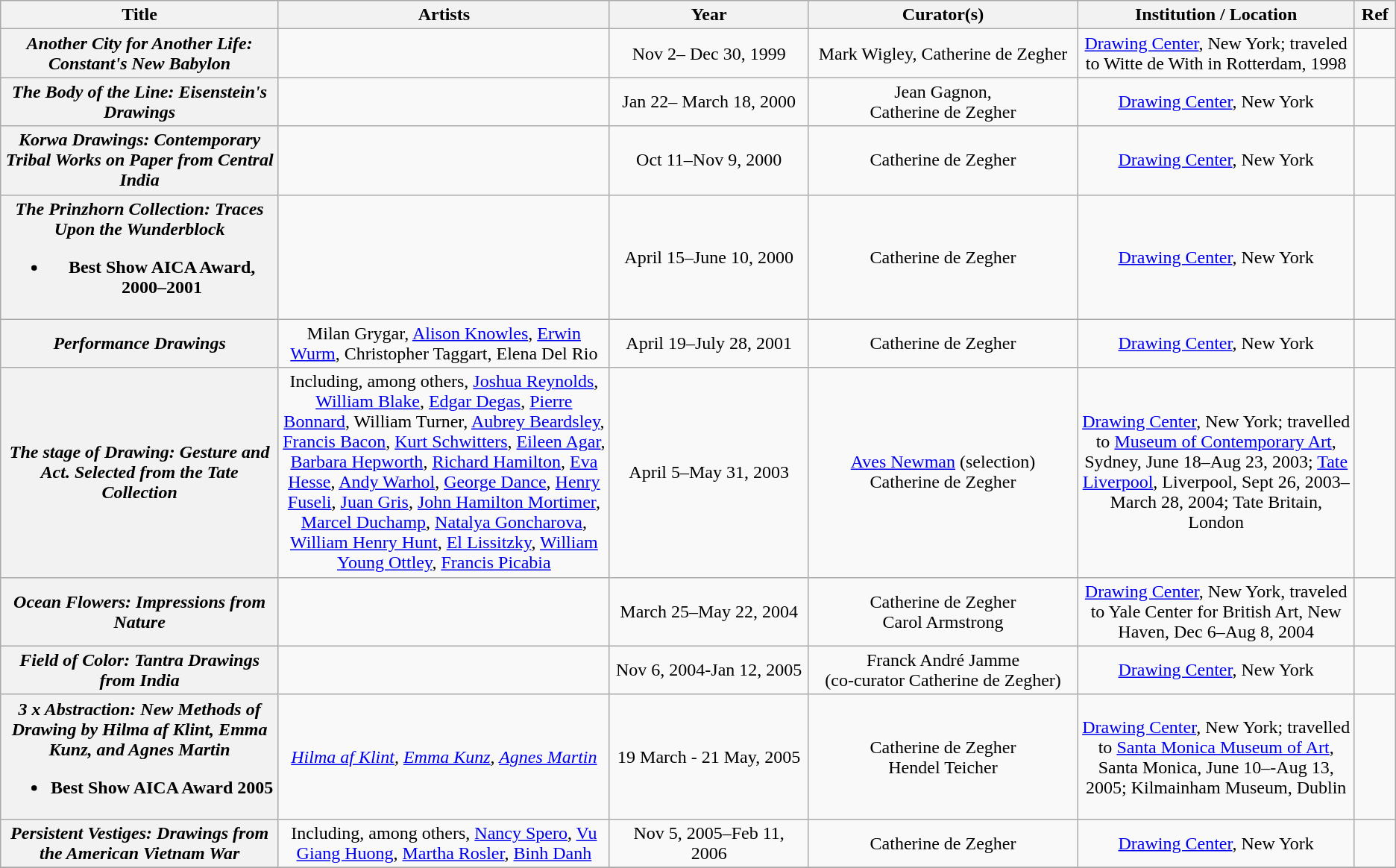<table class="wikitable mw-collapsible plainrowheaders" style="text-align:center;">
<tr>
<th scope="col" style="width:20em;">Title</th>
<th scope="col" style="width:25em;">Artists</th>
<th scope="col" style="width:15em;">Year</th>
<th scope="col" style="width:20em;">Curator(s)</th>
<th scope="col" style="width:20em;">Institution / Location</th>
<th scope="col" style="width:2em;">Ref</th>
</tr>
<tr>
<th scope="row"><em>Another City for Another Life: Constant's New Babylon</em></th>
<td></td>
<td>Nov 2– Dec 30, 1999</td>
<td>Mark Wigley, Catherine de Zegher</td>
<td><a href='#'>Drawing Center</a>, New York; traveled to Witte de With in Rotterdam, 1998</td>
<td></td>
</tr>
<tr>
<th scope="row"><em>The Body of the Line: Eisenstein's Drawings</em></th>
<td></td>
<td>Jan 22– March 18, 2000</td>
<td>Jean Gagnon,<br>Catherine de Zegher</td>
<td><a href='#'>Drawing Center</a>, New York</td>
<td></td>
</tr>
<tr>
<th scope="row"><em>Korwa Drawings: Contemporary Tribal Works on Paper from Central India</em></th>
<td></td>
<td>Oct 11–Nov 9, 2000</td>
<td>Catherine de Zegher</td>
<td><a href='#'>Drawing Center</a>, New York</td>
<td></td>
</tr>
<tr>
<th scope="row"><em>The Prinzhorn Collection:</em> <em>Traces Upon the Wunderblock</em><br><ul><li>Best Show AICA Award, 2000–2001</li></ul></th>
<td></td>
<td>April 15–June 10, 2000</td>
<td>Catherine de Zegher</td>
<td><a href='#'>Drawing Center</a>, New York</td>
<td></td>
</tr>
<tr>
<th scope="row"><em>Performance Drawings</em></th>
<td>Milan Grygar, <a href='#'>Alison Knowles</a>, <a href='#'>Erwin Wurm</a>, Christopher Taggart,  Elena Del Rio</td>
<td>April 19–July 28, 2001</td>
<td>Catherine de Zegher</td>
<td><a href='#'>Drawing Center</a>, New York</td>
<td></td>
</tr>
<tr>
<th scope="row"><em>The stage of Drawing: Gesture and Act. Selected from the Tate Collection</em></th>
<td>Including, among others, <a href='#'>Joshua Reynolds</a>, <a href='#'>William Blake</a>, <a href='#'>Edgar Degas</a>, <a href='#'>Pierre Bonnard</a>, William Turner, <a href='#'>Aubrey Beardsley</a>, <a href='#'>Francis Bacon</a>, <a href='#'>Kurt Schwitters</a>, <a href='#'>Eileen Agar</a>, <a href='#'>Barbara Hepworth</a>, <a href='#'>Richard Hamilton</a>, <a href='#'>Eva Hesse</a>, <a href='#'>Andy Warhol</a>, <a href='#'>George Dance</a>, <a href='#'>Henry Fuseli</a>, <a href='#'>Juan Gris</a>, <a href='#'>John Hamilton Mortimer</a>, <a href='#'>Marcel Duchamp</a>, <a href='#'>Natalya Goncharova</a>, <a href='#'>William Henry Hunt</a>, <a href='#'>El Lissitzky</a>, <a href='#'>William Young Ottley</a>, <a href='#'>Francis Picabia</a></td>
<td>April 5–May 31, 2003</td>
<td><a href='#'>Aves Newman</a> (selection)<br>Catherine de Zegher</td>
<td><a href='#'>Drawing Center</a>, New York; travelled to <a href='#'>Museum of Contemporary Art</a>, Sydney, June 18–Aug 23, 2003; <a href='#'>Tate Liverpool</a>, Liverpool, Sept 26, 2003–March 28, 2004; Tate Britain, London</td>
<td></td>
</tr>
<tr>
<th scope="row"><em>Ocean Flowers: Impressions from Nature</em></th>
<td></td>
<td>March 25–May 22, 2004</td>
<td>Catherine de Zegher<br>Carol Armstrong</td>
<td><a href='#'>Drawing Center</a>, New York, traveled to Yale Center for British Art, New Haven, Dec 6–Aug 8, 2004</td>
<td></td>
</tr>
<tr>
<th scope="row"><em>Field of Color:</em> <em>Tantra Drawings from India</em></th>
<td></td>
<td>Nov 6, 2004-Jan 12, 2005</td>
<td>Franck André Jamme<br>(co-curator Catherine de Zegher)</td>
<td><a href='#'>Drawing Center</a>, New York</td>
<td></td>
</tr>
<tr>
<th scope="row"><em>3 x Abstraction: New Methods of Drawing by Hilma af Klint, Emma Kunz, and Agnes Martin</em><br><ul><li>Best Show AICA Award 2005</li></ul></th>
<td scope="row"><em><a href='#'>Hilma af Klint</a>, <a href='#'>Emma Kunz</a>, <a href='#'>Agnes Martin</a></em></td>
<td>19 March - 21 May, 2005</td>
<td>Catherine de Zegher<br>Hendel Teicher</td>
<td><a href='#'>Drawing Center</a>, New York; travelled to <a href='#'>Santa Monica Museum of Art</a>, Santa Monica, June 10–-Aug 13, 2005; Kilmainham Museum, Dublin</td>
<td></td>
</tr>
<tr>
<th scope="row"><em>Persistent Vestiges: Drawings from</em> <em>the American Vietnam War</em></th>
<td>Including, among others, <a href='#'>Nancy Spero</a>, <a href='#'>Vu Giang Huong</a>, <a href='#'>Martha Rosler</a>, <a href='#'>Binh Danh</a></td>
<td>Nov 5, 2005–Feb 11, 2006</td>
<td>Catherine de Zegher</td>
<td><a href='#'>Drawing Center</a>, New York</td>
<td></td>
</tr>
<tr>
</tr>
</table>
